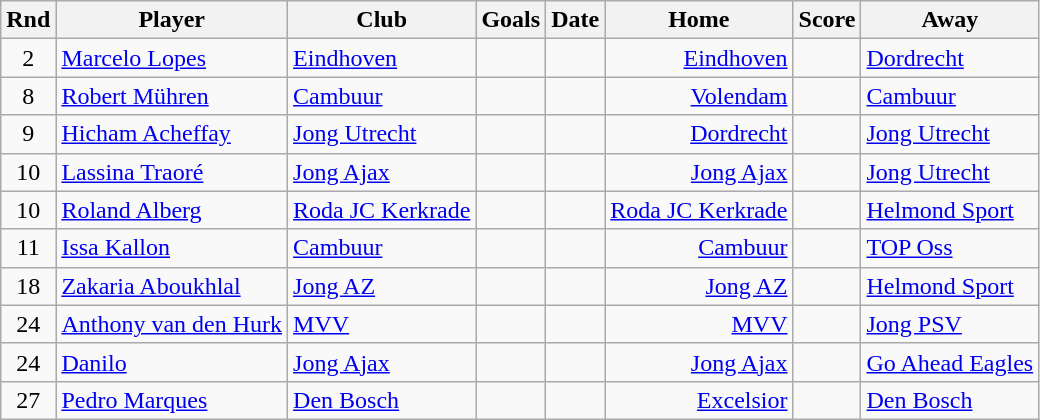<table class="wikitable" style="text-align: center;">
<tr>
<th>Rnd</th>
<th>Player</th>
<th>Club</th>
<th>Goals</th>
<th>Date</th>
<th>Home</th>
<th>Score</th>
<th>Away</th>
</tr>
<tr>
<td>2</td>
<td style="text-align: left;"> <a href='#'>Marcelo Lopes</a></td>
<td style="text-align: left;"><a href='#'>Eindhoven</a></td>
<td>  </td>
<td></td>
<td style="text-align: right;"><a href='#'>Eindhoven</a></td>
<td></td>
<td style="text-align: left;"><a href='#'>Dordrecht</a></td>
</tr>
<tr>
<td>8</td>
<td style="text-align: left;"> <a href='#'>Robert Mühren</a></td>
<td style="text-align: left;"><a href='#'>Cambuur</a></td>
<td>  </td>
<td></td>
<td style="text-align: right;"><a href='#'>Volendam</a></td>
<td></td>
<td style="text-align: left;"><a href='#'>Cambuur</a></td>
</tr>
<tr>
<td>9</td>
<td style="text-align: left;"> <a href='#'>Hicham Acheffay</a></td>
<td style="text-align: left;"><a href='#'>Jong Utrecht</a></td>
<td>  </td>
<td></td>
<td style="text-align: right;"><a href='#'>Dordrecht</a></td>
<td></td>
<td style="text-align: left;"><a href='#'>Jong Utrecht</a></td>
</tr>
<tr>
<td>10</td>
<td style="text-align: left;"> <a href='#'>Lassina Traoré</a></td>
<td style="text-align: left;"><a href='#'>Jong Ajax</a></td>
<td>  </td>
<td></td>
<td style="text-align: right;"><a href='#'>Jong Ajax</a></td>
<td></td>
<td style="text-align: left;"><a href='#'>Jong Utrecht</a></td>
</tr>
<tr>
<td>10</td>
<td style="text-align: left;"> <a href='#'>Roland Alberg</a></td>
<td style="text-align: left;"><a href='#'>Roda JC Kerkrade</a></td>
<td>  </td>
<td></td>
<td style="text-align: right;"><a href='#'>Roda JC Kerkrade</a></td>
<td></td>
<td style="text-align: left;"><a href='#'>Helmond Sport</a></td>
</tr>
<tr>
<td>11</td>
<td style="text-align: left;"> <a href='#'>Issa Kallon</a></td>
<td style="text-align: left;"><a href='#'>Cambuur</a></td>
<td>   </td>
<td></td>
<td style="text-align: right;"><a href='#'>Cambuur</a></td>
<td></td>
<td style="text-align: left;"><a href='#'>TOP Oss</a></td>
</tr>
<tr>
<td>18</td>
<td style="text-align: left;"> <a href='#'>Zakaria Aboukhlal</a></td>
<td style="text-align: left;"><a href='#'>Jong AZ</a></td>
<td>   </td>
<td></td>
<td style="text-align: right;"><a href='#'>Jong AZ</a></td>
<td></td>
<td style="text-align: left;"><a href='#'>Helmond Sport</a></td>
</tr>
<tr>
<td>24</td>
<td style="text-align: left;"> <a href='#'>Anthony van den Hurk</a></td>
<td style="text-align: left;"><a href='#'>MVV</a></td>
<td>  </td>
<td></td>
<td style="text-align: right;"><a href='#'>MVV</a></td>
<td></td>
<td style="text-align: left;"><a href='#'>Jong PSV</a></td>
</tr>
<tr>
<td>24</td>
<td style="text-align: left;"> <a href='#'>Danilo</a></td>
<td style="text-align: left;"><a href='#'>Jong Ajax</a></td>
<td>  </td>
<td></td>
<td style="text-align: right;"><a href='#'>Jong Ajax</a></td>
<td></td>
<td style="text-align: left;"><a href='#'>Go Ahead Eagles</a></td>
</tr>
<tr>
<td>27</td>
<td style="text-align: left;"> <a href='#'>Pedro Marques</a></td>
<td style="text-align: left;"><a href='#'>Den Bosch</a></td>
<td>  </td>
<td></td>
<td style="text-align: right;"><a href='#'>Excelsior</a></td>
<td></td>
<td style="text-align: left;"><a href='#'>Den Bosch</a></td>
</tr>
</table>
